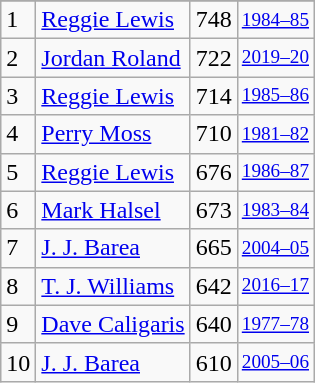<table class="wikitable">
<tr>
</tr>
<tr>
<td>1</td>
<td><a href='#'>Reggie Lewis</a></td>
<td>748</td>
<td style="font-size:80%;"><a href='#'>1984–85</a></td>
</tr>
<tr>
<td>2</td>
<td><a href='#'>Jordan Roland</a></td>
<td>722</td>
<td style="font-size:80%;"><a href='#'>2019–20</a></td>
</tr>
<tr>
<td>3</td>
<td><a href='#'>Reggie Lewis</a></td>
<td>714</td>
<td style="font-size:80%;"><a href='#'>1985–86</a></td>
</tr>
<tr>
<td>4</td>
<td><a href='#'>Perry Moss</a></td>
<td>710</td>
<td style="font-size:80%;"><a href='#'>1981–82</a></td>
</tr>
<tr>
<td>5</td>
<td><a href='#'>Reggie Lewis</a></td>
<td>676</td>
<td style="font-size:80%;"><a href='#'>1986–87</a></td>
</tr>
<tr>
<td>6</td>
<td><a href='#'>Mark Halsel</a></td>
<td>673</td>
<td style="font-size:80%;"><a href='#'>1983–84</a></td>
</tr>
<tr>
<td>7</td>
<td><a href='#'>J. J. Barea</a></td>
<td>665</td>
<td style="font-size:80%;"><a href='#'>2004–05</a></td>
</tr>
<tr>
<td>8</td>
<td><a href='#'>T. J. Williams</a></td>
<td>642</td>
<td style="font-size:80%;"><a href='#'>2016–17</a></td>
</tr>
<tr>
<td>9</td>
<td><a href='#'>Dave Caligaris</a></td>
<td>640</td>
<td style="font-size:80%;"><a href='#'>1977–78</a></td>
</tr>
<tr>
<td>10</td>
<td><a href='#'>J. J. Barea</a></td>
<td>610</td>
<td style="font-size:80%;"><a href='#'>2005–06</a></td>
</tr>
</table>
